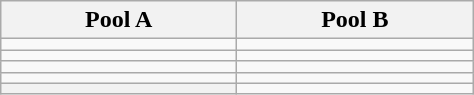<table class="wikitable" style="text-align:left;">
<tr>
<th width=150>Pool A</th>
<th width=150>Pool B</th>
</tr>
<tr>
<td></td>
<td></td>
</tr>
<tr>
<td></td>
<td></td>
</tr>
<tr>
<td></td>
<td></td>
</tr>
<tr>
<td></td>
<td></td>
</tr>
<tr>
<th></th>
<td></td>
</tr>
</table>
